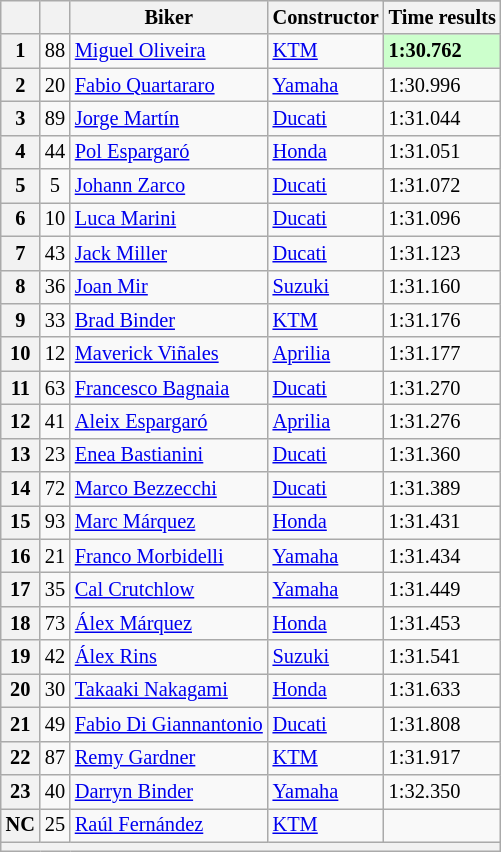<table class="wikitable sortable" style="font-size: 85%;">
<tr>
<th rowspan="2"></th>
<th rowspan="2"></th>
<th rowspan="2">Biker</th>
<th rowspan="2">Constructor</th>
</tr>
<tr>
<th scope="col">Time results</th>
</tr>
<tr>
<th scope="row">1</th>
<td align="center">88</td>
<td> <a href='#'>Miguel Oliveira</a></td>
<td><a href='#'>KTM</a></td>
<td style="background:#ccffcc;"><strong>1:30.762</strong></td>
</tr>
<tr>
<th scope="row">2</th>
<td align="center">20</td>
<td> <a href='#'>Fabio Quartararo</a></td>
<td><a href='#'>Yamaha</a></td>
<td>1:30.996</td>
</tr>
<tr>
<th scope="row">3</th>
<td align="center">89</td>
<td> <a href='#'>Jorge Martín</a></td>
<td><a href='#'>Ducati</a></td>
<td>1:31.044</td>
</tr>
<tr>
<th scope="row">4</th>
<td align="center">44</td>
<td> <a href='#'>Pol Espargaró</a></td>
<td><a href='#'>Honda</a></td>
<td>1:31.051</td>
</tr>
<tr>
<th scope="row">5</th>
<td align="center">5</td>
<td> <a href='#'>Johann Zarco</a></td>
<td><a href='#'>Ducati</a></td>
<td>1:31.072</td>
</tr>
<tr>
<th scope="row">6</th>
<td align="center">10</td>
<td> <a href='#'>Luca Marini</a></td>
<td><a href='#'>Ducati</a></td>
<td>1:31.096</td>
</tr>
<tr>
<th scope="row">7</th>
<td align="center">43</td>
<td> <a href='#'>Jack Miller</a></td>
<td><a href='#'>Ducati</a></td>
<td>1:31.123</td>
</tr>
<tr>
<th scope="row">8</th>
<td align="center">36</td>
<td> <a href='#'>Joan Mir</a></td>
<td><a href='#'>Suzuki</a></td>
<td>1:31.160</td>
</tr>
<tr>
<th scope="row">9</th>
<td align="center">33</td>
<td> <a href='#'>Brad Binder</a></td>
<td><a href='#'>KTM</a></td>
<td>1:31.176</td>
</tr>
<tr>
<th scope="row">10</th>
<td align="center">12</td>
<td> <a href='#'>Maverick Viñales</a></td>
<td><a href='#'>Aprilia</a></td>
<td>1:31.177</td>
</tr>
<tr>
<th scope="row">11</th>
<td align="center">63</td>
<td> <a href='#'>Francesco Bagnaia</a></td>
<td><a href='#'>Ducati</a></td>
<td>1:31.270</td>
</tr>
<tr>
<th scope="row">12</th>
<td align="center">41</td>
<td> <a href='#'>Aleix Espargaró</a></td>
<td><a href='#'>Aprilia</a></td>
<td>1:31.276</td>
</tr>
<tr>
<th scope="row">13</th>
<td align="center">23</td>
<td> <a href='#'>Enea Bastianini</a></td>
<td><a href='#'>Ducati</a></td>
<td>1:31.360</td>
</tr>
<tr>
<th scope="row">14</th>
<td align="center">72</td>
<td> <a href='#'>Marco Bezzecchi</a></td>
<td><a href='#'>Ducati</a></td>
<td>1:31.389</td>
</tr>
<tr>
<th scope="row">15</th>
<td align="center">93</td>
<td> <a href='#'>Marc Márquez</a></td>
<td><a href='#'>Honda</a></td>
<td>1:31.431</td>
</tr>
<tr>
<th scope="row">16</th>
<td align="center">21</td>
<td> <a href='#'>Franco Morbidelli</a></td>
<td><a href='#'>Yamaha</a></td>
<td>1:31.434</td>
</tr>
<tr>
<th scope="row">17</th>
<td align="center">35</td>
<td> <a href='#'>Cal Crutchlow</a></td>
<td><a href='#'>Yamaha</a></td>
<td>1:31.449</td>
</tr>
<tr>
<th scope="row">18</th>
<td align="center">73</td>
<td> <a href='#'>Álex Márquez</a></td>
<td><a href='#'>Honda</a></td>
<td>1:31.453</td>
</tr>
<tr>
<th scope="row">19</th>
<td align="center">42</td>
<td> <a href='#'>Álex Rins</a></td>
<td><a href='#'>Suzuki</a></td>
<td>1:31.541</td>
</tr>
<tr>
<th scope="row">20</th>
<td align="center">30</td>
<td> <a href='#'>Takaaki Nakagami</a></td>
<td><a href='#'>Honda</a></td>
<td>1:31.633</td>
</tr>
<tr>
<th scope="row">21</th>
<td align="center">49</td>
<td> <a href='#'>Fabio Di Giannantonio</a></td>
<td><a href='#'>Ducati</a></td>
<td>1:31.808</td>
</tr>
<tr>
<th scope="row">22</th>
<td align="center">87</td>
<td> <a href='#'>Remy Gardner</a></td>
<td><a href='#'>KTM</a></td>
<td>1:31.917</td>
</tr>
<tr>
<th scope="row">23</th>
<td align="center">40</td>
<td> <a href='#'>Darryn Binder</a></td>
<td><a href='#'>Yamaha</a></td>
<td>1:32.350</td>
</tr>
<tr>
<th scope="row">NC</th>
<td align="center">25</td>
<td> <a href='#'>Raúl Fernández</a></td>
<td><a href='#'>KTM</a></td>
<td></td>
</tr>
<tr>
<th colspan="7"></th>
</tr>
</table>
